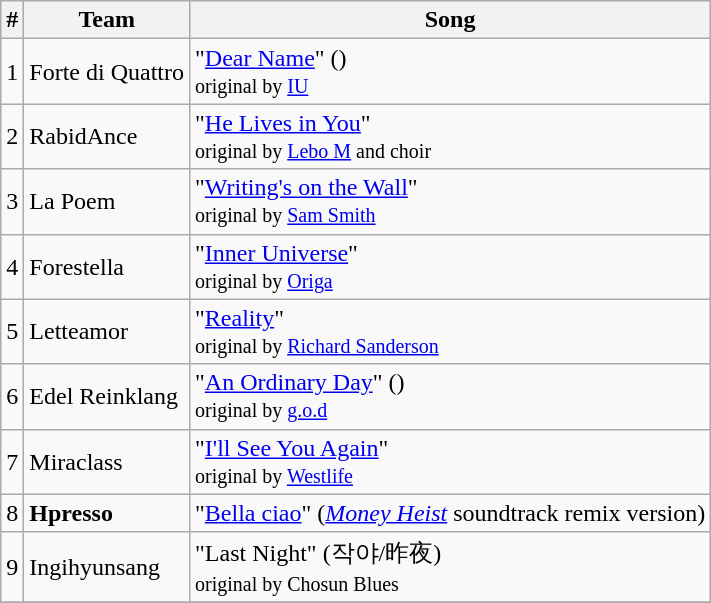<table class="wikitable">
<tr>
<th style="text-align:center;">#</th>
<th style="text-align:center;">Team</th>
<th style="text-align:center;">Song</th>
</tr>
<tr>
<td>1</td>
<td>Forte di Quattro</td>
<td>"<a href='#'>Dear Name</a>" () <br> <small>original by <a href='#'>IU</a></small></td>
</tr>
<tr>
<td>2</td>
<td>RabidAnce</td>
<td>"<a href='#'>He Lives in You</a>" <br> <small>original by <a href='#'>Lebo M</a> and choir</small></td>
</tr>
<tr>
<td>3</td>
<td>La Poem</td>
<td>"<a href='#'>Writing's on the Wall</a>" <br> <small>original by <a href='#'>Sam Smith</a></small></td>
</tr>
<tr>
<td>4</td>
<td>Forestella</td>
<td>"<a href='#'>Inner Universe</a>" <br> <small>original by <a href='#'>Origa</a></small></td>
</tr>
<tr>
<td>5</td>
<td>Letteamor</td>
<td>"<a href='#'>Reality</a>" <br> <small>original by <a href='#'>Richard Sanderson</a></small></td>
</tr>
<tr>
<td>6</td>
<td>Edel Reinklang</td>
<td>"<a href='#'>An Ordinary Day</a>" () <br> <small>original by <a href='#'>g.o.d</a></small></td>
</tr>
<tr>
<td>7</td>
<td>Miraclass</td>
<td>"<a href='#'>I'll See You Again</a>" <br> <small>original by <a href='#'>Westlife</a></small></td>
</tr>
<tr>
<td>8</td>
<td><strong>Hpresso</strong></td>
<td>"<a href='#'>Bella ciao</a>" (<em><a href='#'>Money Heist</a></em> soundtrack remix version)</td>
</tr>
<tr>
<td>9</td>
<td>Ingihyunsang</td>
<td>"Last Night" (작야/昨夜) <br> <small>original by Chosun Blues</small></td>
</tr>
<tr>
</tr>
</table>
